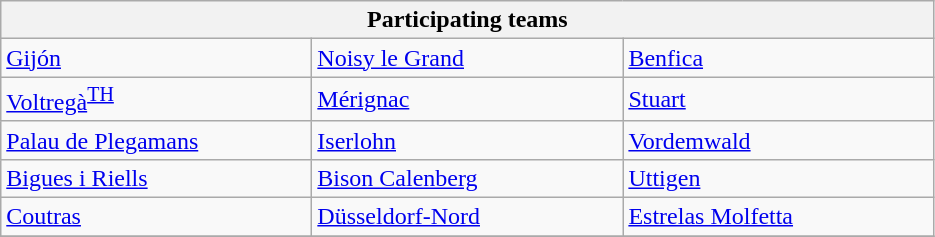<table class="wikitable" style="white-space: nowrap;">
<tr>
<th colspan=4>Participating teams</th>
</tr>
<tr>
<td width=200> <a href='#'>Gijón</a> </td>
<td width=200> <a href='#'>Noisy le Grand</a> </td>
<td width=200> <a href='#'>Benfica</a> </td>
</tr>
<tr>
<td> <a href='#'>Voltregà</a><sup><a href='#'>TH</a></sup> </td>
<td> <a href='#'>Mérignac</a> </td>
<td> <a href='#'>Stuart</a> </td>
</tr>
<tr>
<td> <a href='#'>Palau de Plegamans</a> </td>
<td> <a href='#'>Iserlohn</a> </td>
<td> <a href='#'>Vordemwald</a> </td>
</tr>
<tr>
<td> <a href='#'>Bigues i Riells</a> </td>
<td> <a href='#'>Bison Calenberg</a> </td>
<td> <a href='#'>Uttigen</a> </td>
</tr>
<tr>
<td> <a href='#'>Coutras</a> </td>
<td> <a href='#'>Düsseldorf-Nord</a> </td>
<td> <a href='#'>Estrelas Molfetta</a> </td>
</tr>
<tr>
</tr>
</table>
